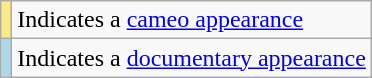<table class="wikitable">
<tr>
<td style="background-color:#FAEB86"></td>
<td>Indicates a <a href='#'>cameo appearance</a></td>
</tr>
<tr>
<td style="background:#add8e6"></td>
<td>Indicates a <a href='#'>documentary appearance</a></td>
</tr>
</table>
